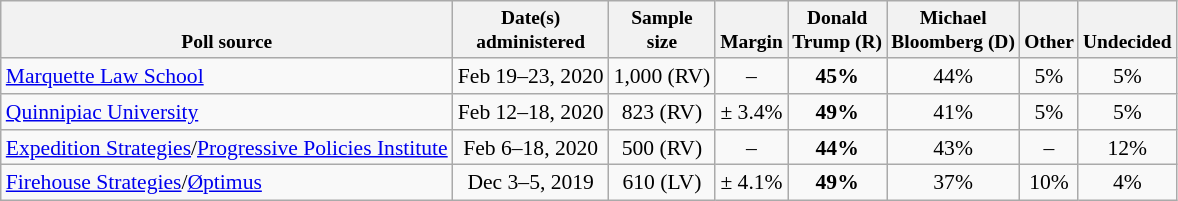<table class="wikitable" style="font-size:90%;text-align:center;">
<tr valign=bottom style="font-size:90%;">
<th>Poll source</th>
<th>Date(s)<br>administered</th>
<th>Sample<br>size</th>
<th>Margin<br></th>
<th>Donald<br>Trump (R)</th>
<th>Michael<br>Bloomberg (D)</th>
<th>Other</th>
<th>Undecided</th>
</tr>
<tr>
<td style="text-align:left;"><a href='#'>Marquette Law School</a></td>
<td>Feb 19–23, 2020</td>
<td>1,000 (RV)</td>
<td>–</td>
<td><strong>45%</strong></td>
<td>44%</td>
<td>5%</td>
<td>5%</td>
</tr>
<tr>
<td style="text-align:left;"><a href='#'>Quinnipiac University</a></td>
<td>Feb 12–18, 2020</td>
<td>823 (RV)</td>
<td>± 3.4%</td>
<td><strong>49%</strong></td>
<td>41%</td>
<td>5%</td>
<td>5%</td>
</tr>
<tr>
<td style="text-align:left;"><a href='#'>Expedition Strategies</a>/<a href='#'>Progressive Policies Institute</a></td>
<td>Feb 6–18, 2020</td>
<td>500 (RV)</td>
<td>–</td>
<td><strong>44%</strong></td>
<td>43%</td>
<td>–</td>
<td>12%</td>
</tr>
<tr>
<td style="text-align:left;"><a href='#'>Firehouse Strategies</a>/<a href='#'>Øptimus</a></td>
<td>Dec 3–5, 2019</td>
<td>610 (LV)</td>
<td>± 4.1%</td>
<td><strong>49%</strong></td>
<td>37%</td>
<td>10%</td>
<td>4%</td>
</tr>
</table>
